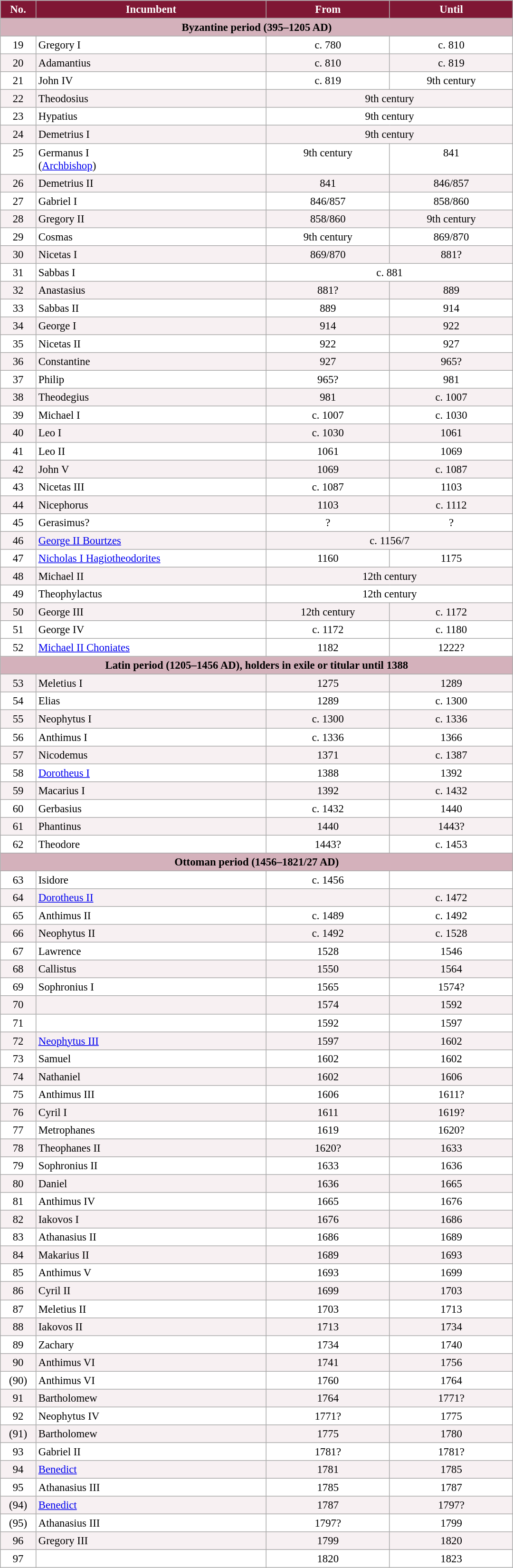<table class="wikitable" style="font-size:95%; width:57%;">
<tr>
<th style="background-color: #7F1734;  color: white;" width="4%">No.</th>
<th style="background-color: #7F1734;  color: white;" width="28%">Incumbent</th>
<th style="background-color: #7F1734;  color: white;" width="15%">From</th>
<th style="background-color: #7F1734;  color: white;" width="15%">Until</th>
</tr>
<tr align=center>
<th style="background-color: #D4B1BB;" colspan="4">Byzantine period (395–1205 AD)</th>
</tr>
<tr valign=top bgcolor="white">
<td align=center>19</td>
<td>Gregory I</td>
<td align=center>c. 780</td>
<td align=center>c. 810</td>
</tr>
<tr valign=top bgcolor="#F7F0F2">
<td align=center>20</td>
<td>Adamantius</td>
<td align=center>c. 810</td>
<td align=center>c. 819</td>
</tr>
<tr valign=top bgcolor="white">
<td align=center>21</td>
<td>John IV</td>
<td align=center>c. 819</td>
<td align=center>9th century</td>
</tr>
<tr valign=top bgcolor="#F7F0F2">
<td align=center>22</td>
<td>Theodosius</td>
<td colspan=2 align=center>9th century</td>
</tr>
<tr valign=top bgcolor="white">
<td align=center>23</td>
<td>Hypatius</td>
<td colspan=2 align=center>9th century</td>
</tr>
<tr valign=top bgcolor="#F7F0F2">
<td align=center>24</td>
<td>Demetrius I</td>
<td colspan=2 align=center>9th century</td>
</tr>
<tr valign=top bgcolor="white">
<td align=center>25</td>
<td>Germanus I<br>(<a href='#'>Archbishop</a>)</td>
<td align=center>9th century</td>
<td align=center>841</td>
</tr>
<tr valign=top bgcolor="#F7F0F2">
<td align=center>26</td>
<td>Demetrius II</td>
<td align=center>841</td>
<td align=center>846/857</td>
</tr>
<tr valign=top bgcolor="white">
<td align=center>27</td>
<td>Gabriel I</td>
<td align=center>846/857</td>
<td align=center>858/860</td>
</tr>
<tr valign=top bgcolor="#F7F0F2">
<td align=center>28</td>
<td>Gregory II</td>
<td align=center>858/860</td>
<td align=center>9th century</td>
</tr>
<tr valign=top bgcolor="white">
<td align=center>29</td>
<td>Cosmas</td>
<td align=center>9th century</td>
<td align=center>869/870</td>
</tr>
<tr valign=top bgcolor="#F7F0F2">
<td align=center>30</td>
<td>Nicetas I</td>
<td align=center>869/870</td>
<td align=center>881?</td>
</tr>
<tr valign=top bgcolor="white">
<td align=center>31</td>
<td>Sabbas I</td>
<td colspan=2 align=center>c. 881</td>
</tr>
<tr valign=top bgcolor="#F7F0F2">
<td align=center>32</td>
<td>Anastasius</td>
<td align=center>881?</td>
<td align=center>889</td>
</tr>
<tr valign=top bgcolor="white">
<td align=center>33</td>
<td>Sabbas II</td>
<td align=center>889</td>
<td align=center>914</td>
</tr>
<tr valign=top bgcolor="#F7F0F2">
<td align=center>34</td>
<td>George I</td>
<td align=center>914</td>
<td align=center>922</td>
</tr>
<tr valign=top bgcolor="white">
<td align=center>35</td>
<td>Nicetas II</td>
<td align=center>922</td>
<td align=center>927</td>
</tr>
<tr valign=top bgcolor="#F7F0F2">
<td align=center>36</td>
<td>Constantine</td>
<td align=center>927</td>
<td align=center>965?</td>
</tr>
<tr valign=top bgcolor="white">
<td align=center>37</td>
<td>Philip</td>
<td align=center>965?</td>
<td align=center>981</td>
</tr>
<tr valign=top bgcolor="#F7F0F2">
<td align=center>38</td>
<td>Theodegius</td>
<td align=center>981</td>
<td align=center>c. 1007</td>
</tr>
<tr valign=top bgcolor="white">
<td align=center>39</td>
<td>Michael I</td>
<td align=center>c. 1007</td>
<td align=center>c. 1030</td>
</tr>
<tr valign=top bgcolor="#F7F0F2">
<td align=center>40</td>
<td>Leo I</td>
<td align=center>c. 1030</td>
<td align=center>1061</td>
</tr>
<tr valign=top bgcolor="white">
<td align=center>41</td>
<td>Leo II</td>
<td align=center>1061</td>
<td align=center>1069</td>
</tr>
<tr valign=top bgcolor="#F7F0F2">
<td align=center>42</td>
<td>John V</td>
<td align=center>1069</td>
<td align=center>c. 1087</td>
</tr>
<tr valign=top bgcolor="white">
<td align=center>43</td>
<td>Nicetas III</td>
<td align=center>c. 1087</td>
<td align=center>1103</td>
</tr>
<tr valign=top bgcolor="#F7F0F2">
<td align=center>44</td>
<td>Nicephorus</td>
<td align=center>1103</td>
<td align=center>c. 1112</td>
</tr>
<tr valign=top bgcolor="white">
<td align=center>45</td>
<td>Gerasimus?</td>
<td align=center>?</td>
<td align=center>?</td>
</tr>
<tr valign=top bgcolor="#F7F0F2">
<td align=center>46</td>
<td><a href='#'>George II Bourtzes</a></td>
<td colspan=2 align=center>c. 1156/7</td>
</tr>
<tr valign=top bgcolor="white">
<td align=center>47</td>
<td><a href='#'>Nicholas I Hagiotheodorites</a></td>
<td align=center>1160</td>
<td align=center>1175</td>
</tr>
<tr valign=top bgcolor="#F7F0F2">
<td align=center>48</td>
<td>Michael II</td>
<td colspan=2 align=center>12th century</td>
</tr>
<tr valign=top bgcolor="white">
<td align=center>49</td>
<td>Theophylactus</td>
<td colspan=2 align=center>12th century</td>
</tr>
<tr valign=top bgcolor="#F7F0F2">
<td align=center>50</td>
<td>George III</td>
<td align=center>12th century</td>
<td align=center>c. 1172</td>
</tr>
<tr valign=top bgcolor="white">
<td align=center>51</td>
<td>George IV</td>
<td align=center>c. 1172</td>
<td align=center>c. 1180</td>
</tr>
<tr valign=top bgcolor="white">
<td align=center>52</td>
<td><a href='#'>Michael II Choniates</a></td>
<td align=center>1182</td>
<td align=center>1222?</td>
</tr>
<tr align=center>
<th style="background-color: #D4B1BB;" colspan="4">Latin period (1205–1456 AD), holders in exile or titular until 1388</th>
</tr>
<tr valign=top bgcolor="#F7F0F2">
<td align=center>53</td>
<td>Meletius I</td>
<td align=center>1275</td>
<td align=center>1289</td>
</tr>
<tr valign=top bgcolor="white">
<td align=center>54</td>
<td>Elias</td>
<td align=center>1289</td>
<td align=center>c. 1300</td>
</tr>
<tr valign=top bgcolor="#F7F0F2">
<td align=center>55</td>
<td>Neophytus I</td>
<td align=center>c. 1300</td>
<td align=center>c. 1336</td>
</tr>
<tr valign=top bgcolor="white">
<td align=center>56</td>
<td>Anthimus I</td>
<td align=center>c. 1336</td>
<td align=center>1366</td>
</tr>
<tr valign=top bgcolor="#F7F0F2">
<td align=center>57</td>
<td>Nicodemus</td>
<td align=center>1371</td>
<td align=center>c. 1387</td>
</tr>
<tr valign=top bgcolor="white">
<td align=center>58</td>
<td><a href='#'>Dorotheus I</a></td>
<td align=center>1388</td>
<td align=center>1392</td>
</tr>
<tr valign=top bgcolor="#F7F0F2">
<td align=center>59</td>
<td>Macarius I</td>
<td align=center>1392</td>
<td align=center>c. 1432</td>
</tr>
<tr valign=top bgcolor="white">
<td align=center>60</td>
<td>Gerbasius</td>
<td align=center>c. 1432</td>
<td align=center>1440</td>
</tr>
<tr valign=top bgcolor="#F7F0F2">
<td align=center>61</td>
<td>Phantinus</td>
<td align=center>1440</td>
<td align=center>1443?</td>
</tr>
<tr valign=top bgcolor="white">
<td align=center>62</td>
<td>Theodore</td>
<td align=center>1443?</td>
<td align=center>c. 1453</td>
</tr>
<tr align=center>
<th style="background-color: #D4B1BB;" colspan="4">Ottoman period (1456–1821/27 AD)</th>
</tr>
<tr valign=top bgcolor="white">
<td align=center>63</td>
<td>Isidore</td>
<td align=center>c. 1456</td>
<td align=center></td>
</tr>
<tr valign=top bgcolor="#F7F0F2">
<td align=center>64</td>
<td><a href='#'>Dorotheus II</a></td>
<td align=center></td>
<td align=center>c. 1472</td>
</tr>
<tr valign=top bgcolor="white">
<td align=center>65</td>
<td>Anthimus II</td>
<td align=center>c. 1489</td>
<td align=center>c. 1492</td>
</tr>
<tr valign=top bgcolor="#F7F0F2">
<td align=center>66</td>
<td>Neophytus II</td>
<td align=center>c. 1492</td>
<td align=center>c. 1528</td>
</tr>
<tr valign=top bgcolor="white">
<td align=center>67</td>
<td>Lawrence</td>
<td align=center>1528</td>
<td align=center>1546</td>
</tr>
<tr valign=top bgcolor="#F7F0F2">
<td align=center>68</td>
<td>Callistus</td>
<td align=center>1550</td>
<td align=center>1564</td>
</tr>
<tr valign=top bgcolor="white">
<td align=center>69</td>
<td>Sophronius I</td>
<td align=center>1565</td>
<td align=center>1574?</td>
</tr>
<tr valign=top bgcolor="#F7F0F2">
<td align=center>70</td>
<td></td>
<td align=center>1574</td>
<td align=center>1592</td>
</tr>
<tr valign=top bgcolor="white">
<td align=center>71</td>
<td></td>
<td align=center>1592</td>
<td align=center>1597</td>
</tr>
<tr valign=top bgcolor="#F7F0F2">
<td align=center>72</td>
<td><a href='#'>Neophytus III</a></td>
<td align=center>1597</td>
<td align=center>1602</td>
</tr>
<tr valign=top bgcolor="white">
<td align=center>73</td>
<td>Samuel</td>
<td align=center>1602</td>
<td align=center>1602</td>
</tr>
<tr valign=top bgcolor="#F7F0F2">
<td align=center>74</td>
<td>Nathaniel</td>
<td align=center>1602</td>
<td align=center>1606</td>
</tr>
<tr valign=top bgcolor="white">
<td align=center>75</td>
<td>Anthimus III</td>
<td align=center>1606</td>
<td align=center>1611?</td>
</tr>
<tr valign=top bgcolor="#F7F0F2">
<td align=center>76</td>
<td>Cyril I</td>
<td align=center>1611</td>
<td align=center>1619?</td>
</tr>
<tr valign=top bgcolor="white">
<td align=center>77</td>
<td>Metrophanes</td>
<td align=center>1619</td>
<td align=center>1620?</td>
</tr>
<tr valign=top bgcolor="#F7F0F2">
<td align=center>78</td>
<td>Theophanes II</td>
<td align=center>1620?</td>
<td align=center>1633</td>
</tr>
<tr valign=top bgcolor="white">
<td align=center>79</td>
<td>Sophronius II</td>
<td align=center>1633</td>
<td align=center>1636</td>
</tr>
<tr valign=top bgcolor="#F7F0F2">
<td align=center>80</td>
<td>Daniel</td>
<td align=center>1636</td>
<td align=center>1665</td>
</tr>
<tr valign=top bgcolor="white">
<td align=center>81</td>
<td>Anthimus IV</td>
<td align=center>1665</td>
<td align=center>1676</td>
</tr>
<tr valign=top bgcolor="#F7F0F2">
<td align=center>82</td>
<td>Iakovos I</td>
<td align=center>1676</td>
<td align=center>1686</td>
</tr>
<tr valign=top bgcolor="white">
<td align=center>83</td>
<td>Athanasius II</td>
<td align=center>1686</td>
<td align=center>1689</td>
</tr>
<tr valign=top bgcolor="#F7F0F2">
<td align=center>84</td>
<td>Makarius II</td>
<td align=center>1689</td>
<td align=center>1693</td>
</tr>
<tr valign=top bgcolor="white">
<td align=center>85</td>
<td>Anthimus V</td>
<td align=center>1693</td>
<td align=center>1699</td>
</tr>
<tr valign=top bgcolor="#F7F0F2">
<td align=center>86</td>
<td>Cyril II</td>
<td align=center>1699</td>
<td align=center>1703</td>
</tr>
<tr valign=top bgcolor="white">
<td align=center>87</td>
<td>Meletius II</td>
<td align=center>1703</td>
<td align=center>1713</td>
</tr>
<tr valign=top bgcolor="#F7F0F2">
<td align=center>88</td>
<td>Iakovos II</td>
<td align=center>1713</td>
<td align=center>1734</td>
</tr>
<tr valign=top bgcolor="white">
<td align=center>89</td>
<td>Zachary</td>
<td align=center>1734</td>
<td align=center>1740</td>
</tr>
<tr valign=top bgcolor="#F7F0F2">
<td align=center>90</td>
<td>Anthimus VI</td>
<td align=center>1741</td>
<td align=center>1756</td>
</tr>
<tr valign=top bgcolor="white">
<td align=center>(90)</td>
<td>Anthimus VI</td>
<td align=center>1760</td>
<td align=center>1764</td>
</tr>
<tr valign=top bgcolor="#F7F0F2">
<td align=center>91</td>
<td>Bartholomew</td>
<td align=center>1764</td>
<td align=center>1771?</td>
</tr>
<tr valign=top bgcolor="white">
<td align=center>92</td>
<td>Neophytus IV</td>
<td align=center>1771?</td>
<td align=center>1775</td>
</tr>
<tr valign=top bgcolor="#F7F0F2">
<td align=center>(91)</td>
<td>Bartholomew</td>
<td align=center>1775</td>
<td align=center>1780</td>
</tr>
<tr valign=top bgcolor="white">
<td align=center>93</td>
<td>Gabriel II</td>
<td align=center>1781?</td>
<td align=center>1781?</td>
</tr>
<tr valign=top bgcolor="#F7F0F2">
<td align=center>94</td>
<td><a href='#'>Benedict</a></td>
<td align=center>1781</td>
<td align=center>1785</td>
</tr>
<tr valign=top bgcolor="white">
<td align=center>95</td>
<td>Athanasius III</td>
<td align=center>1785</td>
<td align=center>1787</td>
</tr>
<tr valign=top bgcolor="#F7F0F2">
<td align=center>(94)</td>
<td><a href='#'>Benedict</a></td>
<td align=center>1787</td>
<td align=center>1797?</td>
</tr>
<tr valign=top bgcolor="white">
<td align=center>(95)</td>
<td>Athanasius III</td>
<td align=center>1797?</td>
<td align=center>1799</td>
</tr>
<tr valign=top bgcolor="#F7F0F2">
<td align=center>96</td>
<td>Gregory III</td>
<td align=center>1799</td>
<td align=center>1820</td>
</tr>
<tr valign=top bgcolor="white">
<td align=center>97</td>
<td></td>
<td align=center>1820</td>
<td align=center>1823</td>
</tr>
</table>
